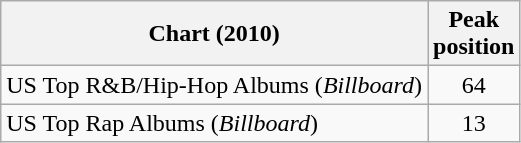<table class="wikitable sortable">
<tr>
<th>Chart (2010)</th>
<th>Peak<br>position</th>
</tr>
<tr>
<td>US Top R&B/Hip-Hop Albums (<em>Billboard</em>)</td>
<td style="text-align:center;">64</td>
</tr>
<tr>
<td>US Top Rap Albums (<em>Billboard</em>)</td>
<td style="text-align:center;">13</td>
</tr>
</table>
